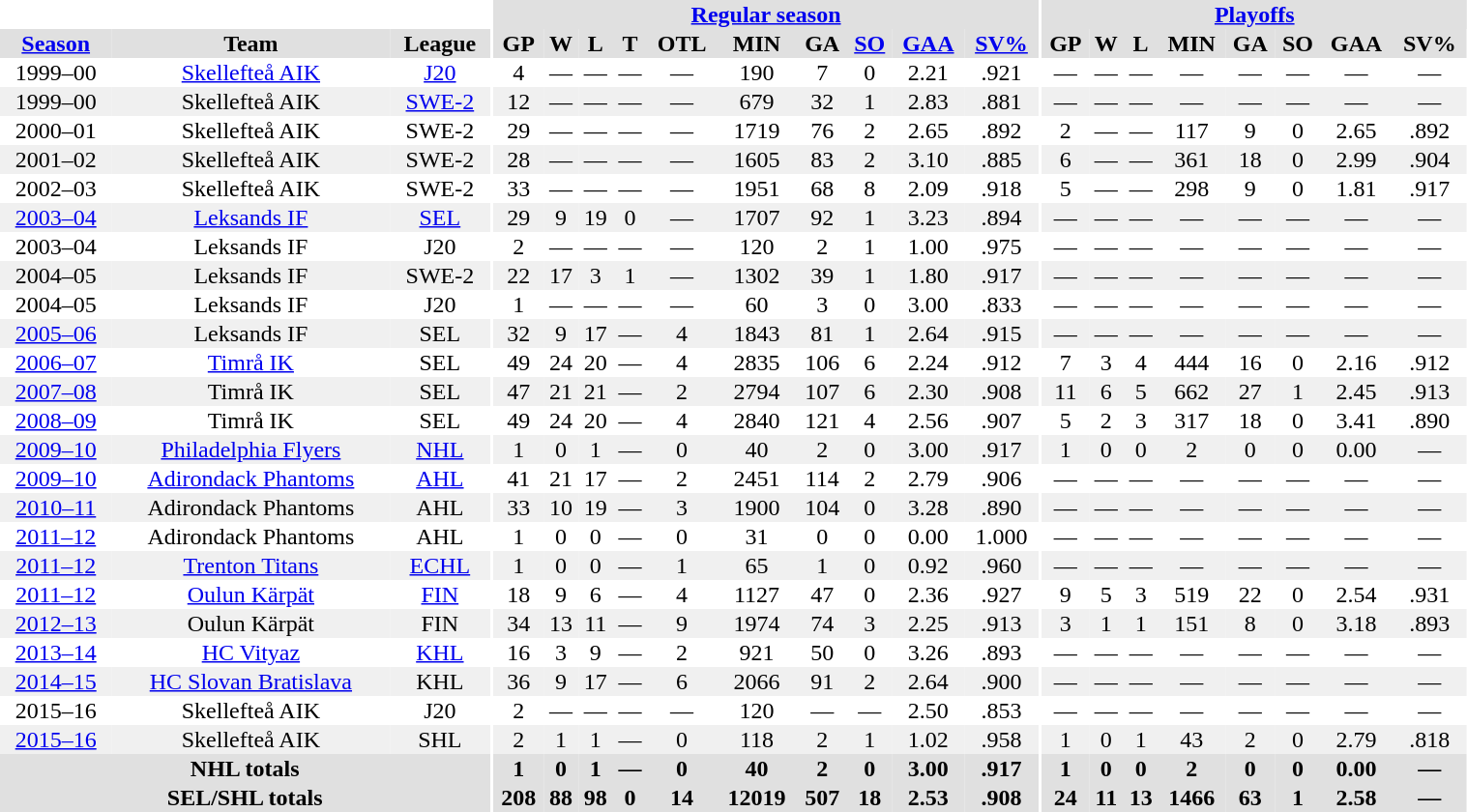<table border="0" cellpadding="1" cellspacing="0" style="width:80%; text-align:center;">
<tr bgcolor="#e0e0e0">
<th colspan="3" bgcolor="#ffffff"></th>
<th rowspan="99" bgcolor="#ffffff"></th>
<th colspan="10" bgcolor="#e0e0e0"><a href='#'>Regular season</a></th>
<th rowspan="99" bgcolor="#ffffff"></th>
<th colspan="8" bgcolor="#e0e0e0"><a href='#'>Playoffs</a></th>
</tr>
<tr bgcolor="#e0e0e0">
<th><a href='#'>Season</a></th>
<th>Team</th>
<th>League</th>
<th>GP</th>
<th>W</th>
<th>L</th>
<th>T</th>
<th>OTL</th>
<th>MIN</th>
<th>GA</th>
<th><a href='#'>SO</a></th>
<th><a href='#'>GAA</a></th>
<th><a href='#'>SV%</a></th>
<th>GP</th>
<th>W</th>
<th>L</th>
<th>MIN</th>
<th>GA</th>
<th>SO</th>
<th>GAA</th>
<th>SV%</th>
</tr>
<tr>
<td>1999–00</td>
<td><a href='#'>Skellefteå AIK</a></td>
<td><a href='#'>J20</a></td>
<td>4</td>
<td>—</td>
<td>—</td>
<td>—</td>
<td>—</td>
<td>190</td>
<td>7</td>
<td>0</td>
<td>2.21</td>
<td>.921</td>
<td>—</td>
<td>—</td>
<td>—</td>
<td>—</td>
<td>—</td>
<td>—</td>
<td>—</td>
<td>—</td>
</tr>
<tr bgcolor="#f0f0f0">
<td>1999–00</td>
<td>Skellefteå AIK</td>
<td><a href='#'>SWE-2</a></td>
<td>12</td>
<td>—</td>
<td>—</td>
<td>—</td>
<td>—</td>
<td>679</td>
<td>32</td>
<td>1</td>
<td>2.83</td>
<td>.881</td>
<td>—</td>
<td>—</td>
<td>—</td>
<td>—</td>
<td>—</td>
<td>—</td>
<td>—</td>
<td>—</td>
</tr>
<tr>
<td>2000–01</td>
<td>Skellefteå AIK</td>
<td>SWE-2</td>
<td>29</td>
<td>—</td>
<td>—</td>
<td>—</td>
<td>—</td>
<td>1719</td>
<td>76</td>
<td>2</td>
<td>2.65</td>
<td>.892</td>
<td>2</td>
<td>—</td>
<td>—</td>
<td>117</td>
<td>9</td>
<td>0</td>
<td>2.65</td>
<td>.892</td>
</tr>
<tr bgcolor="#f0f0f0">
<td>2001–02</td>
<td>Skellefteå AIK</td>
<td>SWE-2</td>
<td>28</td>
<td>—</td>
<td>—</td>
<td>—</td>
<td>—</td>
<td>1605</td>
<td>83</td>
<td>2</td>
<td>3.10</td>
<td>.885</td>
<td>6</td>
<td>—</td>
<td>—</td>
<td>361</td>
<td>18</td>
<td>0</td>
<td>2.99</td>
<td>.904</td>
</tr>
<tr>
<td>2002–03</td>
<td>Skellefteå AIK</td>
<td>SWE-2</td>
<td>33</td>
<td>—</td>
<td>—</td>
<td>—</td>
<td>—</td>
<td>1951</td>
<td>68</td>
<td>8</td>
<td>2.09</td>
<td>.918</td>
<td>5</td>
<td>—</td>
<td>—</td>
<td>298</td>
<td>9</td>
<td>0</td>
<td>1.81</td>
<td>.917</td>
</tr>
<tr bgcolor="#f0f0f0">
<td><a href='#'>2003–04</a></td>
<td><a href='#'>Leksands IF</a></td>
<td><a href='#'>SEL</a></td>
<td>29</td>
<td>9</td>
<td>19</td>
<td>0</td>
<td>—</td>
<td>1707</td>
<td>92</td>
<td>1</td>
<td>3.23</td>
<td>.894</td>
<td>—</td>
<td>—</td>
<td>—</td>
<td>—</td>
<td>—</td>
<td>—</td>
<td>—</td>
<td>—</td>
</tr>
<tr>
<td>2003–04</td>
<td>Leksands IF</td>
<td>J20</td>
<td>2</td>
<td>—</td>
<td>—</td>
<td>—</td>
<td>—</td>
<td>120</td>
<td>2</td>
<td>1</td>
<td>1.00</td>
<td>.975</td>
<td>—</td>
<td>—</td>
<td>—</td>
<td>—</td>
<td>—</td>
<td>—</td>
<td>—</td>
<td>—</td>
</tr>
<tr bgcolor="#f0f0f0">
<td>2004–05</td>
<td>Leksands IF</td>
<td>SWE-2</td>
<td>22</td>
<td>17</td>
<td>3</td>
<td>1</td>
<td>—</td>
<td>1302</td>
<td>39</td>
<td>1</td>
<td>1.80</td>
<td>.917</td>
<td>—</td>
<td>—</td>
<td>—</td>
<td>—</td>
<td>—</td>
<td>—</td>
<td>—</td>
<td>—</td>
</tr>
<tr>
<td>2004–05</td>
<td>Leksands IF</td>
<td>J20</td>
<td>1</td>
<td>—</td>
<td>—</td>
<td>—</td>
<td>—</td>
<td>60</td>
<td>3</td>
<td>0</td>
<td>3.00</td>
<td>.833</td>
<td>—</td>
<td>—</td>
<td>—</td>
<td>—</td>
<td>—</td>
<td>—</td>
<td>—</td>
<td>—</td>
</tr>
<tr bgcolor="#f0f0f0">
<td><a href='#'>2005–06</a></td>
<td>Leksands IF</td>
<td>SEL</td>
<td>32</td>
<td>9</td>
<td>17</td>
<td>—</td>
<td>4</td>
<td>1843</td>
<td>81</td>
<td>1</td>
<td>2.64</td>
<td>.915</td>
<td>—</td>
<td>—</td>
<td>—</td>
<td>—</td>
<td>—</td>
<td>—</td>
<td>—</td>
<td>—</td>
</tr>
<tr>
<td><a href='#'>2006–07</a></td>
<td><a href='#'>Timrå IK</a></td>
<td>SEL</td>
<td>49</td>
<td>24</td>
<td>20</td>
<td>—</td>
<td>4</td>
<td>2835</td>
<td>106</td>
<td>6</td>
<td>2.24</td>
<td>.912</td>
<td>7</td>
<td>3</td>
<td>4</td>
<td>444</td>
<td>16</td>
<td>0</td>
<td>2.16</td>
<td>.912</td>
</tr>
<tr bgcolor="#f0f0f0">
<td><a href='#'>2007–08</a></td>
<td>Timrå IK</td>
<td>SEL</td>
<td>47</td>
<td>21</td>
<td>21</td>
<td>—</td>
<td>2</td>
<td>2794</td>
<td>107</td>
<td>6</td>
<td>2.30</td>
<td>.908</td>
<td>11</td>
<td>6</td>
<td>5</td>
<td>662</td>
<td>27</td>
<td>1</td>
<td>2.45</td>
<td>.913</td>
</tr>
<tr>
<td><a href='#'>2008–09</a></td>
<td>Timrå IK</td>
<td>SEL</td>
<td>49</td>
<td>24</td>
<td>20</td>
<td>—</td>
<td>4</td>
<td>2840</td>
<td>121</td>
<td>4</td>
<td>2.56</td>
<td>.907</td>
<td>5</td>
<td>2</td>
<td>3</td>
<td>317</td>
<td>18</td>
<td>0</td>
<td>3.41</td>
<td>.890</td>
</tr>
<tr bgcolor="#f0f0f0">
<td><a href='#'>2009–10</a></td>
<td><a href='#'>Philadelphia Flyers</a></td>
<td><a href='#'>NHL</a></td>
<td>1</td>
<td>0</td>
<td>1</td>
<td>—</td>
<td>0</td>
<td>40</td>
<td>2</td>
<td>0</td>
<td>3.00</td>
<td>.917</td>
<td>1</td>
<td>0</td>
<td>0</td>
<td>2</td>
<td>0</td>
<td>0</td>
<td>0.00</td>
<td>—</td>
</tr>
<tr>
<td><a href='#'>2009–10</a></td>
<td><a href='#'>Adirondack Phantoms</a></td>
<td><a href='#'>AHL</a></td>
<td>41</td>
<td>21</td>
<td>17</td>
<td>—</td>
<td>2</td>
<td>2451</td>
<td>114</td>
<td>2</td>
<td>2.79</td>
<td>.906</td>
<td>—</td>
<td>—</td>
<td>—</td>
<td>—</td>
<td>—</td>
<td>—</td>
<td>—</td>
<td>—</td>
</tr>
<tr bgcolor="#f0f0f0">
<td><a href='#'>2010–11</a></td>
<td>Adirondack Phantoms</td>
<td>AHL</td>
<td>33</td>
<td>10</td>
<td>19</td>
<td>—</td>
<td>3</td>
<td>1900</td>
<td>104</td>
<td>0</td>
<td>3.28</td>
<td>.890</td>
<td>—</td>
<td>—</td>
<td>—</td>
<td>—</td>
<td>—</td>
<td>—</td>
<td>—</td>
<td>—</td>
</tr>
<tr>
<td><a href='#'>2011–12</a></td>
<td>Adirondack Phantoms</td>
<td>AHL</td>
<td>1</td>
<td>0</td>
<td>0</td>
<td>—</td>
<td>0</td>
<td>31</td>
<td>0</td>
<td>0</td>
<td>0.00</td>
<td>1.000</td>
<td>—</td>
<td>—</td>
<td>—</td>
<td>—</td>
<td>—</td>
<td>—</td>
<td>—</td>
<td>—</td>
</tr>
<tr bgcolor="#f0f0f0">
<td><a href='#'>2011–12</a></td>
<td><a href='#'>Trenton Titans</a></td>
<td><a href='#'>ECHL</a></td>
<td>1</td>
<td>0</td>
<td>0</td>
<td>—</td>
<td>1</td>
<td>65</td>
<td>1</td>
<td>0</td>
<td>0.92</td>
<td>.960</td>
<td>—</td>
<td>—</td>
<td>—</td>
<td>—</td>
<td>—</td>
<td>—</td>
<td>—</td>
<td>—</td>
</tr>
<tr>
<td><a href='#'>2011–12</a></td>
<td><a href='#'>Oulun Kärpät</a></td>
<td><a href='#'>FIN</a></td>
<td>18</td>
<td>9</td>
<td>6</td>
<td>—</td>
<td>4</td>
<td>1127</td>
<td>47</td>
<td>0</td>
<td>2.36</td>
<td>.927</td>
<td>9</td>
<td>5</td>
<td>3</td>
<td>519</td>
<td>22</td>
<td>0</td>
<td>2.54</td>
<td>.931</td>
</tr>
<tr bgcolor="#f0f0f0">
<td><a href='#'>2012–13</a></td>
<td>Oulun Kärpät</td>
<td>FIN</td>
<td>34</td>
<td>13</td>
<td>11</td>
<td>—</td>
<td>9</td>
<td>1974</td>
<td>74</td>
<td>3</td>
<td>2.25</td>
<td>.913</td>
<td>3</td>
<td>1</td>
<td>1</td>
<td>151</td>
<td>8</td>
<td>0</td>
<td>3.18</td>
<td>.893</td>
</tr>
<tr>
<td><a href='#'>2013–14</a></td>
<td><a href='#'>HC Vityaz</a></td>
<td><a href='#'>KHL</a></td>
<td>16</td>
<td>3</td>
<td>9</td>
<td>—</td>
<td>2</td>
<td>921</td>
<td>50</td>
<td>0</td>
<td>3.26</td>
<td>.893</td>
<td>—</td>
<td>—</td>
<td>—</td>
<td>—</td>
<td>—</td>
<td>—</td>
<td>—</td>
<td>—</td>
</tr>
<tr bgcolor="#f0f0f0">
<td><a href='#'>2014–15</a></td>
<td><a href='#'>HC Slovan Bratislava</a></td>
<td>KHL</td>
<td>36</td>
<td>9</td>
<td>17</td>
<td>—</td>
<td>6</td>
<td>2066</td>
<td>91</td>
<td>2</td>
<td>2.64</td>
<td>.900</td>
<td>—</td>
<td>—</td>
<td>—</td>
<td>—</td>
<td>—</td>
<td>—</td>
<td>—</td>
<td>—</td>
</tr>
<tr>
<td>2015–16</td>
<td>Skellefteå AIK</td>
<td>J20</td>
<td>2</td>
<td>—</td>
<td>—</td>
<td>—</td>
<td>—</td>
<td>120</td>
<td>—</td>
<td>—</td>
<td>2.50</td>
<td>.853</td>
<td>—</td>
<td>—</td>
<td>—</td>
<td>—</td>
<td>—</td>
<td>—</td>
<td>—</td>
<td>—</td>
</tr>
<tr bgcolor="#f0f0f0">
<td><a href='#'>2015–16</a></td>
<td>Skellefteå AIK</td>
<td>SHL</td>
<td>2</td>
<td>1</td>
<td>1</td>
<td>—</td>
<td>0</td>
<td>118</td>
<td>2</td>
<td>1</td>
<td>1.02</td>
<td>.958</td>
<td>1</td>
<td>0</td>
<td>1</td>
<td>43</td>
<td>2</td>
<td>0</td>
<td>2.79</td>
<td>.818</td>
</tr>
<tr bgcolor="#e0e0e0">
<th colspan="3">NHL totals</th>
<th>1</th>
<th>0</th>
<th>1</th>
<th>—</th>
<th>0</th>
<th>40</th>
<th>2</th>
<th>0</th>
<th>3.00</th>
<th>.917</th>
<th>1</th>
<th>0</th>
<th>0</th>
<th>2</th>
<th>0</th>
<th>0</th>
<th>0.00</th>
<th>—</th>
</tr>
<tr bgcolor="#e0e0e0">
<th colspan="3">SEL/SHL totals</th>
<th>208</th>
<th>88</th>
<th>98</th>
<th>0</th>
<th>14</th>
<th>12019</th>
<th>507</th>
<th>18</th>
<th>2.53</th>
<th>.908</th>
<th>24</th>
<th>11</th>
<th>13</th>
<th>1466</th>
<th>63</th>
<th>1</th>
<th>2.58</th>
<th>—</th>
</tr>
</table>
